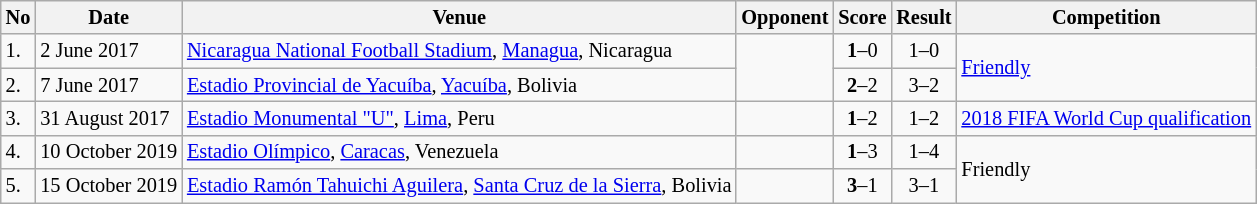<table class="wikitable" style="font-size:85%;">
<tr>
<th>No</th>
<th>Date</th>
<th>Venue</th>
<th>Opponent</th>
<th>Score</th>
<th>Result</th>
<th>Competition</th>
</tr>
<tr>
<td>1.</td>
<td>2 June 2017</td>
<td><a href='#'>Nicaragua National Football Stadium</a>, <a href='#'>Managua</a>, Nicaragua</td>
<td rowspan=2></td>
<td align=center><strong>1</strong>–0</td>
<td align=center>1–0</td>
<td rowspan=2><a href='#'>Friendly</a></td>
</tr>
<tr>
<td>2.</td>
<td>7 June 2017</td>
<td><a href='#'>Estadio Provincial de Yacuíba</a>, <a href='#'>Yacuíba</a>, Bolivia</td>
<td align=center><strong>2</strong>–2</td>
<td align=center>3–2</td>
</tr>
<tr>
<td>3.</td>
<td>31 August 2017</td>
<td><a href='#'>Estadio Monumental "U"</a>, <a href='#'>Lima</a>, Peru</td>
<td></td>
<td align=center><strong>1</strong>–2</td>
<td align=center>1–2</td>
<td><a href='#'>2018 FIFA World Cup qualification</a></td>
</tr>
<tr>
<td>4.</td>
<td>10 October 2019</td>
<td><a href='#'>Estadio Olímpico</a>, <a href='#'>Caracas</a>, Venezuela</td>
<td></td>
<td align=center><strong>1</strong>–3</td>
<td align=center>1–4</td>
<td rowspan=2>Friendly</td>
</tr>
<tr>
<td>5.</td>
<td>15 October 2019</td>
<td><a href='#'>Estadio Ramón Tahuichi Aguilera</a>, <a href='#'>Santa Cruz de la Sierra</a>, Bolivia</td>
<td></td>
<td align=center><strong>3</strong>–1</td>
<td align=center>3–1</td>
</tr>
</table>
